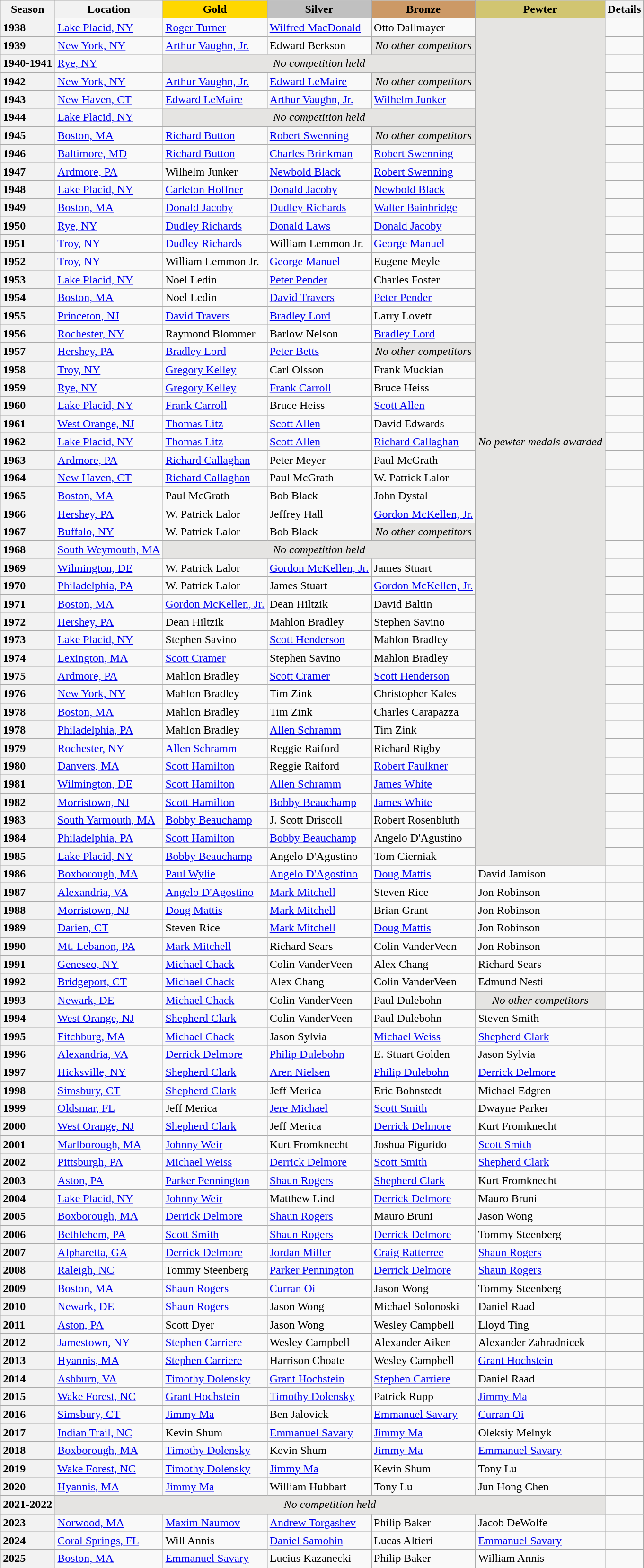<table class="wikitable">
<tr>
<th>Season</th>
<th>Location</th>
<td align=center bgcolor=gold><strong>Gold</strong></td>
<td align=center bgcolor=silver><strong>Silver</strong></td>
<td align=center bgcolor=cc9966><strong>Bronze</strong></td>
<td align=center bgcolor=d1c571><strong>Pewter</strong></td>
<th>Details</th>
</tr>
<tr>
<th scope="row" style="text-align:left">1938</th>
<td><a href='#'>Lake Placid, NY</a></td>
<td><a href='#'>Roger Turner</a></td>
<td><a href='#'>Wilfred MacDonald</a></td>
<td>Otto Dallmayer</td>
<td rowspan="47" align="center" bgcolor="e5e4e2"><em>No pewter medals awarded</em></td>
<td></td>
</tr>
<tr>
<th scope="row" style="text-align:left">1939</th>
<td><a href='#'>New York, NY</a></td>
<td><a href='#'>Arthur Vaughn, Jr.</a></td>
<td>Edward Berkson</td>
<td align="center" bgcolor="e5e4e2"><em>No other competitors</em></td>
<td></td>
</tr>
<tr>
<th scope="row" style="text-align:left">1940-1941</th>
<td><a href='#'>Rye, NY</a></td>
<td colspan=3 align=center bgcolor="e5e4e2"><em>No competition held</em></td>
<td></td>
</tr>
<tr>
<th scope="row" style="text-align:left">1942</th>
<td><a href='#'>New York, NY</a></td>
<td><a href='#'>Arthur Vaughn, Jr.</a></td>
<td><a href='#'>Edward LeMaire</a></td>
<td align="center" bgcolor="e5e4e2"><em>No other competitors</em></td>
<td></td>
</tr>
<tr>
<th scope="row" style="text-align:left">1943</th>
<td><a href='#'>New Haven, CT</a></td>
<td><a href='#'>Edward LeMaire</a></td>
<td><a href='#'>Arthur Vaughn, Jr.</a></td>
<td><a href='#'>Wilhelm Junker</a></td>
<td></td>
</tr>
<tr>
<th scope="row" style="text-align:left">1944</th>
<td><a href='#'>Lake Placid, NY</a></td>
<td colspan=3 align=center bgcolor="e5e4e2"><em>No competition held</em></td>
<td></td>
</tr>
<tr>
<th scope="row" style="text-align:left">1945</th>
<td><a href='#'>Boston, MA</a></td>
<td><a href='#'>Richard Button</a></td>
<td><a href='#'>Robert Swenning</a></td>
<td align="center" bgcolor="e5e4e2"><em>No other competitors</em></td>
<td></td>
</tr>
<tr>
<th scope="row" style="text-align:left">1946</th>
<td><a href='#'>Baltimore, MD</a></td>
<td><a href='#'>Richard Button</a></td>
<td><a href='#'>Charles Brinkman</a></td>
<td><a href='#'>Robert Swenning</a></td>
<td></td>
</tr>
<tr>
<th scope="row" style="text-align:left">1947</th>
<td><a href='#'>Ardmore, PA</a></td>
<td>Wilhelm Junker</td>
<td><a href='#'>Newbold Black</a></td>
<td><a href='#'>Robert Swenning</a></td>
<td></td>
</tr>
<tr>
<th scope="row" style="text-align:left">1948</th>
<td><a href='#'>Lake Placid, NY</a></td>
<td><a href='#'>Carleton Hoffner</a></td>
<td><a href='#'>Donald Jacoby</a></td>
<td><a href='#'>Newbold Black</a></td>
<td></td>
</tr>
<tr>
<th scope="row" style="text-align:left">1949</th>
<td><a href='#'>Boston, MA</a></td>
<td><a href='#'>Donald Jacoby</a></td>
<td><a href='#'>Dudley Richards</a></td>
<td><a href='#'>Walter Bainbridge</a></td>
<td></td>
</tr>
<tr>
<th scope="row" style="text-align:left">1950</th>
<td><a href='#'>Rye, NY</a></td>
<td><a href='#'>Dudley Richards</a></td>
<td><a href='#'>Donald Laws</a></td>
<td><a href='#'>Donald Jacoby</a></td>
<td></td>
</tr>
<tr>
<th scope="row" style="text-align:left">1951</th>
<td><a href='#'>Troy, NY</a></td>
<td><a href='#'>Dudley Richards</a></td>
<td>William Lemmon Jr.</td>
<td><a href='#'>George Manuel</a></td>
<td></td>
</tr>
<tr>
<th scope="row" style="text-align:left">1952</th>
<td><a href='#'>Troy, NY</a></td>
<td>William Lemmon Jr.</td>
<td><a href='#'>George Manuel</a></td>
<td>Eugene Meyle</td>
<td></td>
</tr>
<tr>
<th scope="row" style="text-align:left">1953</th>
<td><a href='#'>Lake Placid, NY</a></td>
<td>Noel Ledin</td>
<td><a href='#'>Peter Pender</a></td>
<td>Charles Foster</td>
<td></td>
</tr>
<tr>
<th scope="row" style="text-align:left">1954</th>
<td><a href='#'>Boston, MA</a></td>
<td>Noel Ledin</td>
<td><a href='#'>David Travers</a></td>
<td><a href='#'>Peter Pender</a></td>
<td></td>
</tr>
<tr>
<th scope="row" style="text-align:left">1955</th>
<td><a href='#'>Princeton, NJ</a></td>
<td><a href='#'>David Travers</a></td>
<td><a href='#'>Bradley Lord</a></td>
<td>Larry Lovett</td>
<td></td>
</tr>
<tr>
<th scope="row" style="text-align:left">1956</th>
<td><a href='#'>Rochester, NY</a></td>
<td>Raymond Blommer</td>
<td>Barlow Nelson</td>
<td><a href='#'>Bradley Lord</a></td>
<td></td>
</tr>
<tr>
<th scope="row" style="text-align:left">1957</th>
<td><a href='#'>Hershey, PA</a></td>
<td><a href='#'>Bradley Lord</a></td>
<td><a href='#'>Peter Betts</a></td>
<td align="center" bgcolor="e5e4e2"><em>No other competitors</em></td>
<td></td>
</tr>
<tr>
<th scope="row" style="text-align:left">1958</th>
<td><a href='#'>Troy, NY</a></td>
<td><a href='#'>Gregory Kelley</a></td>
<td>Carl Olsson</td>
<td>Frank Muckian</td>
<td></td>
</tr>
<tr>
<th scope="row" style="text-align:left">1959</th>
<td><a href='#'>Rye, NY</a></td>
<td><a href='#'>Gregory Kelley</a></td>
<td><a href='#'>Frank Carroll</a></td>
<td>Bruce Heiss</td>
<td></td>
</tr>
<tr>
<th scope="row" style="text-align:left">1960</th>
<td><a href='#'>Lake Placid, NY</a></td>
<td><a href='#'>Frank Carroll</a></td>
<td>Bruce Heiss</td>
<td><a href='#'>Scott Allen</a></td>
<td></td>
</tr>
<tr>
<th scope="row" style="text-align:left">1961</th>
<td><a href='#'>West Orange, NJ</a></td>
<td><a href='#'>Thomas Litz</a></td>
<td><a href='#'>Scott Allen</a></td>
<td>David Edwards</td>
<td></td>
</tr>
<tr>
<th scope="row" style="text-align:left">1962</th>
<td><a href='#'>Lake Placid, NY</a></td>
<td><a href='#'>Thomas Litz</a></td>
<td><a href='#'>Scott Allen</a></td>
<td><a href='#'>Richard Callaghan</a></td>
<td></td>
</tr>
<tr>
<th scope="row" style="text-align:left">1963</th>
<td><a href='#'>Ardmore, PA</a></td>
<td><a href='#'>Richard Callaghan</a></td>
<td>Peter Meyer</td>
<td>Paul McGrath</td>
<td></td>
</tr>
<tr>
<th scope="row" style="text-align:left">1964</th>
<td><a href='#'>New Haven, CT</a></td>
<td><a href='#'>Richard Callaghan</a></td>
<td>Paul McGrath</td>
<td>W. Patrick Lalor</td>
<td></td>
</tr>
<tr>
<th scope="row" style="text-align:left">1965</th>
<td><a href='#'>Boston, MA</a></td>
<td>Paul McGrath</td>
<td>Bob Black</td>
<td>John Dystal</td>
<td></td>
</tr>
<tr>
<th scope="row" style="text-align:left">1966</th>
<td><a href='#'>Hershey, PA</a></td>
<td>W. Patrick Lalor</td>
<td>Jeffrey Hall</td>
<td><a href='#'>Gordon McKellen, Jr.</a></td>
<td></td>
</tr>
<tr>
<th scope="row" style="text-align:left">1967</th>
<td><a href='#'>Buffalo, NY</a></td>
<td>W. Patrick Lalor</td>
<td>Bob Black</td>
<td align="center" bgcolor="e5e4e2"><em>No other competitors</em></td>
<td></td>
</tr>
<tr>
<th scope="row" style="text-align:left">1968</th>
<td><a href='#'>South Weymouth, MA</a></td>
<td colspan=3 align=center bgcolor="e5e4e2"><em>No competition held</em></td>
<td></td>
</tr>
<tr>
<th scope="row" style="text-align:left">1969</th>
<td><a href='#'>Wilmington, DE</a></td>
<td>W. Patrick Lalor</td>
<td><a href='#'>Gordon McKellen, Jr.</a></td>
<td>James Stuart</td>
<td></td>
</tr>
<tr>
<th scope="row" style="text-align:left">1970</th>
<td><a href='#'>Philadelphia, PA</a></td>
<td>W. Patrick Lalor</td>
<td>James Stuart</td>
<td><a href='#'>Gordon McKellen, Jr.</a></td>
<td></td>
</tr>
<tr>
<th scope="row" style="text-align:left">1971</th>
<td><a href='#'>Boston, MA</a></td>
<td><a href='#'>Gordon McKellen, Jr.</a></td>
<td>Dean Hiltzik</td>
<td>David Baltin</td>
<td></td>
</tr>
<tr>
<th scope="row" style="text-align:left">1972</th>
<td><a href='#'>Hershey, PA</a></td>
<td>Dean Hiltzik</td>
<td>Mahlon Bradley</td>
<td>Stephen Savino</td>
<td></td>
</tr>
<tr>
<th scope="row" style="text-align:left">1973</th>
<td><a href='#'>Lake Placid, NY</a></td>
<td>Stephen Savino</td>
<td><a href='#'>Scott Henderson</a></td>
<td>Mahlon Bradley</td>
<td></td>
</tr>
<tr>
<th scope="row" style="text-align:left">1974</th>
<td><a href='#'>Lexington, MA</a></td>
<td><a href='#'>Scott Cramer</a></td>
<td>Stephen Savino</td>
<td>Mahlon Bradley</td>
<td></td>
</tr>
<tr>
<th scope="row" style="text-align:left">1975</th>
<td><a href='#'>Ardmore, PA</a></td>
<td>Mahlon Bradley</td>
<td><a href='#'>Scott Cramer</a></td>
<td><a href='#'>Scott Henderson</a></td>
<td></td>
</tr>
<tr>
<th scope="row" style="text-align:left">1976</th>
<td><a href='#'>New York, NY</a></td>
<td>Mahlon Bradley</td>
<td>Tim Zink</td>
<td>Christopher Kales</td>
<td></td>
</tr>
<tr>
<th scope="row" style="text-align:left">1978</th>
<td><a href='#'>Boston, MA</a></td>
<td>Mahlon Bradley</td>
<td>Tim Zink</td>
<td>Charles Carapazza</td>
<td></td>
</tr>
<tr>
<th scope="row" style="text-align:left">1978</th>
<td><a href='#'>Philadelphia, PA</a></td>
<td>Mahlon Bradley</td>
<td><a href='#'>Allen Schramm</a></td>
<td>Tim Zink</td>
<td></td>
</tr>
<tr>
<th scope="row" style="text-align:left">1979</th>
<td><a href='#'>Rochester, NY</a></td>
<td><a href='#'>Allen Schramm</a></td>
<td>Reggie Raiford</td>
<td>Richard Rigby</td>
<td></td>
</tr>
<tr>
<th scope="row" style="text-align:left">1980</th>
<td><a href='#'>Danvers, MA</a></td>
<td><a href='#'>Scott Hamilton</a></td>
<td>Reggie Raiford</td>
<td><a href='#'>Robert Faulkner</a></td>
<td></td>
</tr>
<tr>
<th scope="row" style="text-align:left">1981</th>
<td><a href='#'>Wilmington, DE</a></td>
<td><a href='#'>Scott Hamilton</a></td>
<td><a href='#'>Allen Schramm</a></td>
<td><a href='#'>James White</a></td>
<td></td>
</tr>
<tr>
<th scope="row" style="text-align:left">1982</th>
<td><a href='#'>Morristown, NJ</a></td>
<td><a href='#'>Scott Hamilton</a></td>
<td><a href='#'>Bobby Beauchamp</a></td>
<td><a href='#'>James White</a></td>
<td></td>
</tr>
<tr>
<th scope="row" style="text-align:left">1983</th>
<td><a href='#'>South Yarmouth, MA</a></td>
<td><a href='#'>Bobby Beauchamp</a></td>
<td>J. Scott Driscoll</td>
<td>Robert Rosenbluth</td>
<td></td>
</tr>
<tr>
<th scope="row" style="text-align:left">1984</th>
<td><a href='#'>Philadelphia, PA</a></td>
<td><a href='#'>Scott Hamilton</a></td>
<td><a href='#'>Bobby Beauchamp</a></td>
<td>Angelo D'Agustino</td>
<td></td>
</tr>
<tr>
<th scope="row" style="text-align:left">1985</th>
<td><a href='#'>Lake Placid, NY</a></td>
<td><a href='#'>Bobby Beauchamp</a></td>
<td>Angelo D'Agustino</td>
<td>Tom Cierniak</td>
<td></td>
</tr>
<tr>
<th scope="row" style="text-align:left">1986</th>
<td><a href='#'>Boxborough, MA</a></td>
<td><a href='#'>Paul Wylie</a></td>
<td><a href='#'>Angelo D'Agostino</a></td>
<td><a href='#'>Doug Mattis</a></td>
<td>David Jamison</td>
<td></td>
</tr>
<tr>
<th scope="row" style="text-align:left">1987</th>
<td><a href='#'>Alexandria, VA</a></td>
<td><a href='#'>Angelo D'Agostino</a></td>
<td><a href='#'>Mark Mitchell</a></td>
<td>Steven Rice</td>
<td>Jon Robinson</td>
<td></td>
</tr>
<tr>
<th scope="row" style="text-align:left">1988</th>
<td><a href='#'>Morristown, NJ</a></td>
<td><a href='#'>Doug Mattis</a></td>
<td><a href='#'>Mark Mitchell</a></td>
<td>Brian Grant</td>
<td>Jon Robinson</td>
<td></td>
</tr>
<tr>
<th scope="row" style="text-align:left">1989</th>
<td><a href='#'>Darien, CT</a></td>
<td>Steven Rice</td>
<td><a href='#'>Mark Mitchell</a></td>
<td><a href='#'>Doug Mattis</a></td>
<td>Jon Robinson</td>
<td></td>
</tr>
<tr>
<th scope="row" style="text-align:left">1990</th>
<td><a href='#'>Mt. Lebanon, PA</a></td>
<td><a href='#'>Mark Mitchell</a></td>
<td>Richard Sears</td>
<td>Colin VanderVeen</td>
<td>Jon Robinson</td>
<td></td>
</tr>
<tr>
<th scope="row" style="text-align:left">1991</th>
<td><a href='#'>Geneseo, NY</a></td>
<td><a href='#'>Michael Chack</a></td>
<td>Colin VanderVeen</td>
<td>Alex Chang</td>
<td>Richard Sears</td>
<td></td>
</tr>
<tr>
<th scope="row" style="text-align:left">1992</th>
<td><a href='#'>Bridgeport, CT</a></td>
<td><a href='#'>Michael Chack</a></td>
<td>Alex Chang</td>
<td>Colin VanderVeen</td>
<td>Edmund Nesti</td>
<td></td>
</tr>
<tr>
<th scope="row" style="text-align:left">1993</th>
<td><a href='#'>Newark, DE</a></td>
<td><a href='#'>Michael Chack</a></td>
<td>Colin VanderVeen</td>
<td>Paul Dulebohn</td>
<td align="center" bgcolor="e5e4e2"><em>No other competitors</em></td>
<td></td>
</tr>
<tr>
<th scope="row" style="text-align:left">1994</th>
<td><a href='#'>West Orange, NJ</a></td>
<td><a href='#'>Shepherd Clark</a></td>
<td>Colin VanderVeen</td>
<td>Paul Dulebohn</td>
<td>Steven Smith</td>
<td></td>
</tr>
<tr>
<th scope="row" style="text-align:left">1995</th>
<td><a href='#'>Fitchburg, MA</a></td>
<td><a href='#'>Michael Chack</a></td>
<td>Jason Sylvia</td>
<td><a href='#'>Michael Weiss</a></td>
<td><a href='#'>Shepherd Clark</a></td>
<td></td>
</tr>
<tr>
<th scope="row" style="text-align:left">1996</th>
<td><a href='#'>Alexandria, VA</a></td>
<td><a href='#'>Derrick Delmore</a></td>
<td><a href='#'>Philip Dulebohn</a></td>
<td>E. Stuart Golden</td>
<td>Jason Sylvia</td>
<td></td>
</tr>
<tr>
<th scope="row" style="text-align:left">1997</th>
<td><a href='#'>Hicksville, NY</a></td>
<td><a href='#'>Shepherd Clark</a></td>
<td><a href='#'>Aren Nielsen</a></td>
<td><a href='#'>Philip Dulebohn</a></td>
<td><a href='#'>Derrick Delmore</a></td>
<td></td>
</tr>
<tr>
<th scope="row" style="text-align:left">1998</th>
<td><a href='#'>Simsbury, CT</a></td>
<td><a href='#'>Shepherd Clark</a></td>
<td>Jeff Merica</td>
<td>Eric Bohnstedt</td>
<td>Michael Edgren</td>
<td></td>
</tr>
<tr>
<th scope="row" style="text-align:left">1999</th>
<td><a href='#'>Oldsmar, FL</a></td>
<td>Jeff Merica</td>
<td><a href='#'>Jere Michael</a></td>
<td><a href='#'>Scott Smith</a></td>
<td>Dwayne Parker</td>
<td></td>
</tr>
<tr>
<th scope="row" style="text-align:left">2000</th>
<td><a href='#'>West Orange, NJ</a></td>
<td><a href='#'>Shepherd Clark</a></td>
<td>Jeff Merica</td>
<td><a href='#'>Derrick Delmore</a></td>
<td>Kurt Fromknecht</td>
<td></td>
</tr>
<tr>
<th scope="row" style="text-align:left">2001</th>
<td><a href='#'>Marlborough, MA</a></td>
<td><a href='#'>Johnny Weir</a></td>
<td>Kurt Fromknecht</td>
<td>Joshua Figurido</td>
<td><a href='#'>Scott Smith</a></td>
<td></td>
</tr>
<tr>
<th scope="row" style="text-align:left">2002</th>
<td><a href='#'>Pittsburgh, PA</a></td>
<td><a href='#'>Michael Weiss</a></td>
<td><a href='#'>Derrick Delmore</a></td>
<td><a href='#'>Scott Smith</a></td>
<td><a href='#'>Shepherd Clark</a></td>
<td></td>
</tr>
<tr>
<th scope="row" style="text-align:left">2003</th>
<td><a href='#'>Aston, PA</a></td>
<td><a href='#'>Parker Pennington</a></td>
<td><a href='#'>Shaun Rogers</a></td>
<td><a href='#'>Shepherd Clark</a></td>
<td>Kurt Fromknecht</td>
<td></td>
</tr>
<tr>
<th scope="row" style="text-align:left">2004</th>
<td><a href='#'>Lake Placid, NY</a></td>
<td><a href='#'>Johnny Weir</a></td>
<td>Matthew Lind</td>
<td><a href='#'>Derrick Delmore</a></td>
<td>Mauro Bruni</td>
<td></td>
</tr>
<tr>
<th scope="row" style="text-align:left">2005</th>
<td><a href='#'>Boxborough, MA</a></td>
<td><a href='#'>Derrick Delmore</a></td>
<td><a href='#'>Shaun Rogers</a></td>
<td>Mauro Bruni</td>
<td>Jason Wong</td>
<td></td>
</tr>
<tr>
<th scope="row" style="text-align:left">2006</th>
<td><a href='#'>Bethlehem, PA</a></td>
<td><a href='#'>Scott Smith</a></td>
<td><a href='#'>Shaun Rogers</a></td>
<td><a href='#'>Derrick Delmore</a></td>
<td>Tommy Steenberg</td>
<td></td>
</tr>
<tr>
<th scope="row" style="text-align:left">2007</th>
<td><a href='#'>Alpharetta, GA</a></td>
<td><a href='#'>Derrick Delmore</a></td>
<td><a href='#'>Jordan Miller</a></td>
<td><a href='#'>Craig Ratterree</a></td>
<td><a href='#'>Shaun Rogers</a></td>
<td></td>
</tr>
<tr>
<th scope="row" style="text-align:left">2008</th>
<td><a href='#'>Raleigh, NC</a></td>
<td>Tommy Steenberg</td>
<td><a href='#'>Parker Pennington</a></td>
<td><a href='#'>Derrick Delmore</a></td>
<td><a href='#'>Shaun Rogers</a></td>
<td></td>
</tr>
<tr>
<th scope="row" style="text-align:left">2009</th>
<td><a href='#'>Boston, MA</a></td>
<td><a href='#'>Shaun Rogers</a></td>
<td><a href='#'>Curran Oi</a></td>
<td>Jason Wong</td>
<td>Tommy Steenberg</td>
<td></td>
</tr>
<tr>
<th scope="row" style="text-align:left">2010</th>
<td><a href='#'>Newark, DE</a></td>
<td><a href='#'>Shaun Rogers</a></td>
<td>Jason Wong</td>
<td>Michael Solonoski</td>
<td>Daniel Raad</td>
<td></td>
</tr>
<tr>
<th scope="row" style="text-align:left">2011</th>
<td><a href='#'>Aston, PA</a></td>
<td>Scott Dyer</td>
<td>Jason Wong</td>
<td>Wesley Campbell</td>
<td>Lloyd Ting</td>
<td></td>
</tr>
<tr>
<th scope="row" style="text-align:left">2012</th>
<td><a href='#'>Jamestown, NY</a></td>
<td><a href='#'>Stephen Carriere</a></td>
<td>Wesley Campbell</td>
<td>Alexander Aiken</td>
<td>Alexander Zahradnicek</td>
<td></td>
</tr>
<tr>
<th scope="row" style="text-align:left">2013</th>
<td><a href='#'>Hyannis, MA</a></td>
<td><a href='#'>Stephen Carriere</a></td>
<td>Harrison Choate</td>
<td>Wesley Campbell</td>
<td><a href='#'>Grant Hochstein</a></td>
<td></td>
</tr>
<tr>
<th scope="row" style="text-align:left">2014</th>
<td><a href='#'>Ashburn, VA</a></td>
<td><a href='#'>Timothy Dolensky</a></td>
<td><a href='#'>Grant Hochstein</a></td>
<td><a href='#'>Stephen Carriere</a></td>
<td>Daniel Raad</td>
<td></td>
</tr>
<tr>
<th scope="row" style="text-align:left">2015</th>
<td><a href='#'>Wake Forest, NC</a></td>
<td><a href='#'>Grant Hochstein</a></td>
<td><a href='#'>Timothy Dolensky</a></td>
<td>Patrick Rupp</td>
<td><a href='#'>Jimmy Ma</a></td>
<td></td>
</tr>
<tr>
<th scope="row" style="text-align:left">2016</th>
<td><a href='#'>Simsbury, CT</a></td>
<td><a href='#'>Jimmy Ma</a></td>
<td>Ben Jalovick</td>
<td><a href='#'>Emmanuel Savary</a></td>
<td><a href='#'>Curran Oi</a></td>
<td></td>
</tr>
<tr>
<th scope="row" style="text-align:left">2017</th>
<td><a href='#'>Indian Trail, NC</a></td>
<td>Kevin Shum</td>
<td><a href='#'>Emmanuel Savary</a></td>
<td><a href='#'>Jimmy Ma</a></td>
<td>Oleksiy Melnyk</td>
<td></td>
</tr>
<tr>
<th scope="row" style="text-align:left">2018</th>
<td><a href='#'>Boxborough, MA</a></td>
<td><a href='#'>Timothy Dolensky</a></td>
<td>Kevin Shum</td>
<td><a href='#'>Jimmy Ma</a></td>
<td><a href='#'>Emmanuel Savary</a></td>
<td></td>
</tr>
<tr>
<th scope="row" style="text-align:left">2019</th>
<td><a href='#'>Wake Forest, NC</a></td>
<td><a href='#'>Timothy Dolensky</a></td>
<td><a href='#'>Jimmy Ma</a></td>
<td>Kevin Shum</td>
<td>Tony Lu</td>
<td></td>
</tr>
<tr>
<th scope="row" style="text-align:left">2020</th>
<td><a href='#'>Hyannis, MA</a></td>
<td><a href='#'>Jimmy Ma</a></td>
<td>William Hubbart</td>
<td>Tony Lu</td>
<td>Jun Hong Chen</td>
<td></td>
</tr>
<tr>
<th scope="row" style="text-align:left">2021-2022</th>
<td colspan="5" align=center bgcolor="e5e4e2"><em>No competition held</em></td>
<td></td>
</tr>
<tr>
<th scope="row" style="text-align:left">2023</th>
<td><a href='#'>Norwood, MA</a></td>
<td><a href='#'> Maxim Naumov</a></td>
<td><a href='#'>Andrew Torgashev</a></td>
<td>Philip Baker</td>
<td>Jacob DeWolfe</td>
<td></td>
</tr>
<tr>
<th scope="row" style="text-align:left">2024</th>
<td><a href='#'>Coral Springs, FL</a></td>
<td>Will Annis</td>
<td><a href='#'>Daniel Samohin</a></td>
<td>Lucas Altieri</td>
<td><a href='#'>Emmanuel Savary</a></td>
<td></td>
</tr>
<tr>
<th scope="row" style="text-align:left">2025</th>
<td><a href='#'>Boston, MA</a></td>
<td><a href='#'>Emmanuel Savary</a></td>
<td>Lucius Kazanecki</td>
<td>Philip Baker</td>
<td>William Annis</td>
<td></td>
</tr>
</table>
